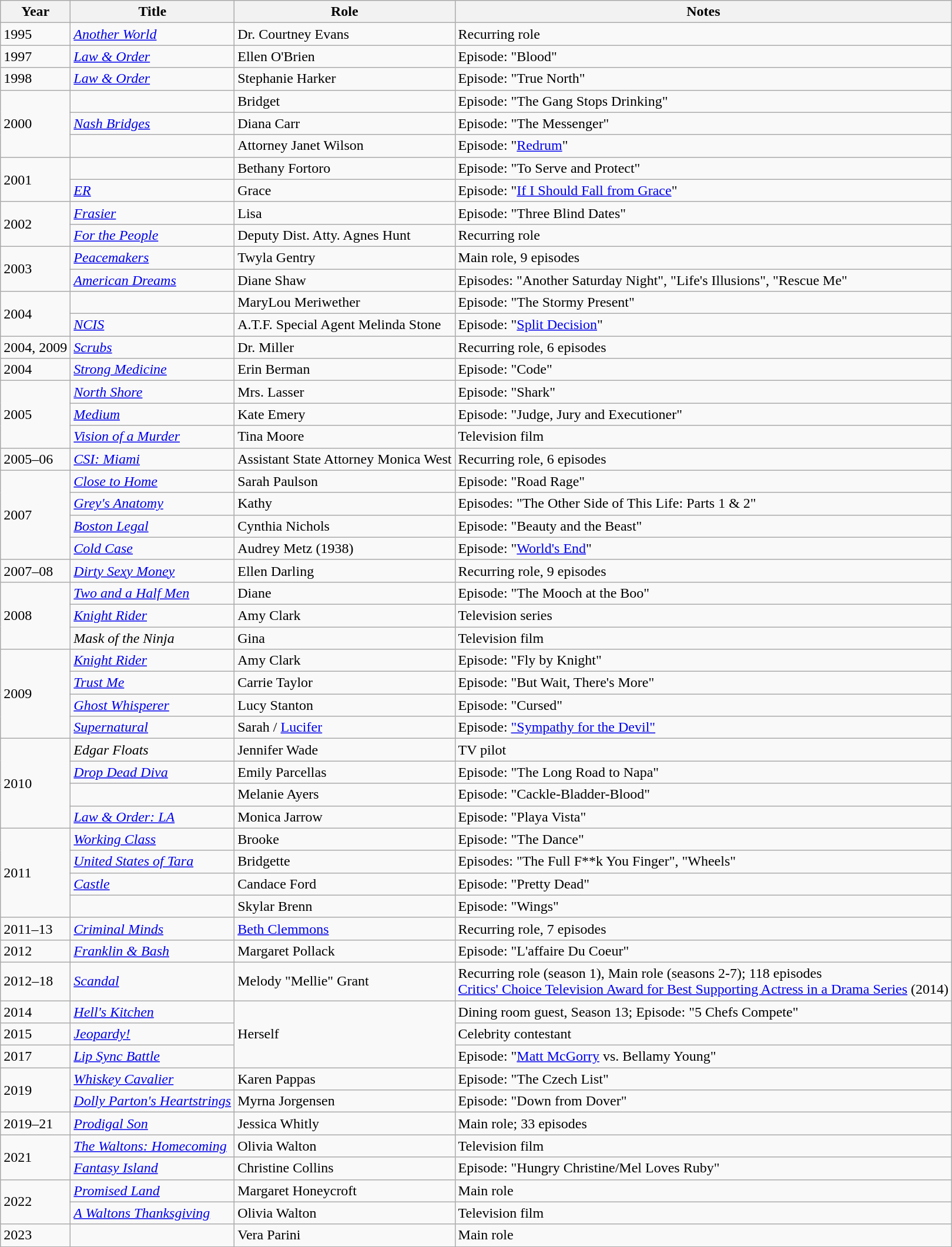<table class="wikitable sortable">
<tr>
<th>Year</th>
<th>Title</th>
<th>Role</th>
<th class="unsortable">Notes</th>
</tr>
<tr>
<td>1995</td>
<td><em><a href='#'>Another World</a></em></td>
<td>Dr. Courtney Evans</td>
<td>Recurring role</td>
</tr>
<tr>
<td>1997</td>
<td><em><a href='#'>Law & Order</a></em></td>
<td>Ellen O'Brien</td>
<td>Episode: "Blood"</td>
</tr>
<tr>
<td>1998</td>
<td><em><a href='#'>Law & Order</a></em></td>
<td>Stephanie Harker</td>
<td>Episode: "True North"</td>
</tr>
<tr>
<td rowspan="3">2000</td>
<td><em></em></td>
<td>Bridget</td>
<td>Episode: "The Gang Stops Drinking"</td>
</tr>
<tr>
<td><em><a href='#'>Nash Bridges</a></em></td>
<td>Diana Carr</td>
<td>Episode: "The Messenger"</td>
</tr>
<tr>
<td><em></em></td>
<td>Attorney Janet Wilson</td>
<td>Episode: "<a href='#'>Redrum</a>"</td>
</tr>
<tr>
<td rowspan="2">2001</td>
<td><em></em></td>
<td>Bethany Fortoro</td>
<td>Episode: "To Serve and Protect"</td>
</tr>
<tr>
<td><em><a href='#'>ER</a></em></td>
<td>Grace</td>
<td>Episode: "<a href='#'>If I Should Fall from Grace</a>"</td>
</tr>
<tr>
<td rowspan="2">2002</td>
<td><em><a href='#'>Frasier</a></em></td>
<td>Lisa</td>
<td>Episode: "Three Blind Dates"</td>
</tr>
<tr>
<td><em><a href='#'>For the People</a></em></td>
<td>Deputy Dist. Atty. Agnes Hunt</td>
<td>Recurring role</td>
</tr>
<tr>
<td rowspan="2">2003</td>
<td><em><a href='#'>Peacemakers</a></em></td>
<td>Twyla Gentry</td>
<td>Main role, 9 episodes</td>
</tr>
<tr>
<td><em><a href='#'>American Dreams</a></em></td>
<td>Diane Shaw</td>
<td>Episodes: "Another Saturday Night", "Life's Illusions", "Rescue Me"</td>
</tr>
<tr>
<td rowspan="2">2004</td>
<td><em></em></td>
<td>MaryLou Meriwether</td>
<td>Episode: "The Stormy Present"</td>
</tr>
<tr>
<td><em><a href='#'>NCIS</a></em></td>
<td>A.T.F. Special Agent Melinda Stone</td>
<td>Episode: "<a href='#'>Split Decision</a>"</td>
</tr>
<tr>
<td>2004, 2009</td>
<td><em><a href='#'>Scrubs</a></em></td>
<td>Dr. Miller</td>
<td>Recurring role, 6 episodes</td>
</tr>
<tr>
<td>2004</td>
<td><em><a href='#'>Strong Medicine</a></em></td>
<td>Erin Berman</td>
<td>Episode: "Code"</td>
</tr>
<tr>
<td rowspan="3">2005</td>
<td><em><a href='#'>North Shore</a></em></td>
<td>Mrs. Lasser</td>
<td>Episode: "Shark"</td>
</tr>
<tr>
<td><em><a href='#'>Medium</a></em></td>
<td>Kate Emery</td>
<td>Episode: "Judge, Jury and Executioner"</td>
</tr>
<tr>
<td><em><a href='#'>Vision of a Murder</a></em></td>
<td>Tina Moore</td>
<td>Television film</td>
</tr>
<tr>
<td>2005–06</td>
<td><em><a href='#'>CSI: Miami</a></em></td>
<td>Assistant State Attorney Monica West</td>
<td>Recurring role, 6 episodes</td>
</tr>
<tr>
<td rowspan="4">2007</td>
<td><em><a href='#'>Close to Home</a></em></td>
<td>Sarah Paulson</td>
<td>Episode: "Road Rage"</td>
</tr>
<tr>
<td><em><a href='#'>Grey's Anatomy</a></em></td>
<td>Kathy</td>
<td>Episodes: "The Other Side of This Life: Parts 1 & 2"</td>
</tr>
<tr>
<td><em><a href='#'>Boston Legal</a></em></td>
<td>Cynthia Nichols</td>
<td>Episode: "Beauty and the Beast"</td>
</tr>
<tr>
<td><em><a href='#'>Cold Case</a></em></td>
<td>Audrey Metz (1938)</td>
<td>Episode: "<a href='#'>World's End</a>"</td>
</tr>
<tr>
<td>2007–08</td>
<td><em><a href='#'>Dirty Sexy Money</a></em></td>
<td>Ellen Darling</td>
<td>Recurring role, 9 episodes</td>
</tr>
<tr>
<td rowspan="3">2008</td>
<td><em><a href='#'>Two and a Half Men</a></em></td>
<td>Diane</td>
<td>Episode: "The Mooch at the Boo"</td>
</tr>
<tr>
<td><em><a href='#'>Knight Rider</a></em></td>
<td>Amy Clark</td>
<td>Television series</td>
</tr>
<tr>
<td><em>Mask of the Ninja</em></td>
<td>Gina</td>
<td>Television film</td>
</tr>
<tr>
<td rowspan="4">2009</td>
<td><em><a href='#'>Knight Rider</a></em></td>
<td>Amy Clark</td>
<td>Episode: "Fly by Knight"</td>
</tr>
<tr>
<td><em><a href='#'>Trust Me</a></em></td>
<td>Carrie Taylor</td>
<td>Episode: "But Wait, There's More"</td>
</tr>
<tr>
<td><em><a href='#'>Ghost Whisperer</a></em></td>
<td>Lucy Stanton</td>
<td>Episode: "Cursed"</td>
</tr>
<tr>
<td><em><a href='#'>Supernatural</a></em></td>
<td>Sarah / <a href='#'>Lucifer</a></td>
<td>Episode: <a href='#'>"Sympathy for the Devil"</a></td>
</tr>
<tr>
<td rowspan="4">2010</td>
<td><em>Edgar Floats</em></td>
<td>Jennifer Wade</td>
<td>TV pilot</td>
</tr>
<tr>
<td><em><a href='#'>Drop Dead Diva</a></em></td>
<td>Emily Parcellas</td>
<td>Episode: "The Long Road to Napa"</td>
</tr>
<tr>
<td><em></em></td>
<td>Melanie Ayers</td>
<td>Episode: "Cackle-Bladder-Blood"</td>
</tr>
<tr>
<td><em><a href='#'>Law & Order: LA</a></em></td>
<td>Monica Jarrow</td>
<td>Episode: "Playa Vista"</td>
</tr>
<tr>
<td rowspan="4">2011</td>
<td><em><a href='#'>Working Class</a></em></td>
<td>Brooke</td>
<td>Episode: "The Dance"</td>
</tr>
<tr>
<td><em><a href='#'>United States of Tara</a></em></td>
<td>Bridgette</td>
<td>Episodes: "The Full F**k You Finger", "Wheels"</td>
</tr>
<tr>
<td><em><a href='#'>Castle</a></em></td>
<td>Candace Ford</td>
<td>Episode: "Pretty Dead"</td>
</tr>
<tr>
<td><em></em></td>
<td>Skylar Brenn</td>
<td>Episode: "Wings"</td>
</tr>
<tr>
<td>2011–13</td>
<td><em><a href='#'>Criminal Minds</a></em></td>
<td><a href='#'>Beth Clemmons</a></td>
<td>Recurring role, 7 episodes</td>
</tr>
<tr>
<td>2012</td>
<td><em><a href='#'>Franklin & Bash</a></em></td>
<td>Margaret Pollack</td>
<td>Episode: "L'affaire Du Coeur"</td>
</tr>
<tr>
<td>2012–18</td>
<td><em><a href='#'>Scandal</a></em></td>
<td>Melody "Mellie" Grant</td>
<td>Recurring role (season 1), Main role (seasons 2-7); 118 episodes<br><a href='#'>Critics' Choice Television Award for Best Supporting Actress in a Drama Series</a> (2014)</td>
</tr>
<tr>
<td>2014</td>
<td><em><a href='#'>Hell's Kitchen</a></em></td>
<td rowspan=3>Herself</td>
<td>Dining room guest, Season 13; Episode: "5 Chefs Compete"</td>
</tr>
<tr>
<td>2015</td>
<td><em><a href='#'>Jeopardy!</a></em></td>
<td>Celebrity contestant</td>
</tr>
<tr>
<td>2017</td>
<td><em><a href='#'>Lip Sync Battle</a></em></td>
<td>Episode: "<a href='#'>Matt McGorry</a> vs. Bellamy Young"</td>
</tr>
<tr>
<td rowspan="2">2019</td>
<td><em><a href='#'>Whiskey Cavalier</a></em></td>
<td>Karen Pappas</td>
<td>Episode: "The Czech List"</td>
</tr>
<tr>
<td><em><a href='#'>Dolly Parton's Heartstrings</a></em></td>
<td>Myrna Jorgensen</td>
<td>Episode: "Down from Dover"</td>
</tr>
<tr>
<td>2019–21</td>
<td><em><a href='#'>Prodigal Son</a></em></td>
<td>Jessica Whitly</td>
<td>Main role; 33 episodes</td>
</tr>
<tr>
<td rowspan="2">2021</td>
<td><em><a href='#'>The Waltons: Homecoming</a></em></td>
<td>Olivia Walton</td>
<td>Television film</td>
</tr>
<tr>
<td><em><a href='#'>Fantasy Island</a></em></td>
<td>Christine Collins</td>
<td>Episode: "Hungry Christine/Mel Loves Ruby"</td>
</tr>
<tr>
<td rowspan="2">2022</td>
<td><em><a href='#'>Promised Land</a></em></td>
<td>Margaret Honeycroft</td>
<td>Main role</td>
</tr>
<tr>
<td><em><a href='#'>A Waltons Thanksgiving</a></em></td>
<td>Olivia Walton</td>
<td>Television film</td>
</tr>
<tr>
<td>2023</td>
<td><em></em></td>
<td>Vera Parini</td>
<td>Main role</td>
</tr>
<tr>
</tr>
</table>
